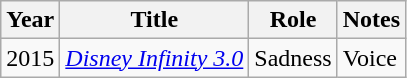<table class="wikitable sortable">
<tr>
<th>Year</th>
<th>Title</th>
<th>Role</th>
<th>Notes</th>
</tr>
<tr>
<td>2015</td>
<td><em><a href='#'>Disney Infinity 3.0</a></em></td>
<td>Sadness</td>
<td>Voice</td>
</tr>
</table>
